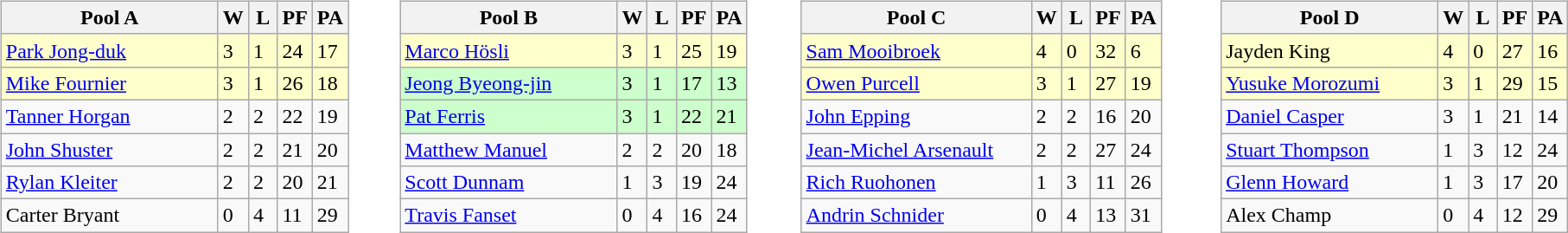<table table>
<tr>
<td valign=top width=10%><br><table class=wikitable>
<tr>
<th width=160>Pool A</th>
<th width=15>W</th>
<th width=15>L</th>
<th width=15>PF</th>
<th width=15>PA</th>
</tr>
<tr bgcolor=#ffffcc>
<td> <a href='#'>Park Jong-duk</a></td>
<td>3</td>
<td>1</td>
<td>24</td>
<td>17</td>
</tr>
<tr bgcolor=#ffffcc>
<td> <a href='#'>Mike Fournier</a></td>
<td>3</td>
<td>1</td>
<td>26</td>
<td>18</td>
</tr>
<tr>
<td> <a href='#'>Tanner Horgan</a></td>
<td>2</td>
<td>2</td>
<td>22</td>
<td>19</td>
</tr>
<tr>
<td> <a href='#'>John Shuster</a></td>
<td>2</td>
<td>2</td>
<td>21</td>
<td>20</td>
</tr>
<tr>
<td> <a href='#'>Rylan Kleiter</a></td>
<td>2</td>
<td>2</td>
<td>20</td>
<td>21</td>
</tr>
<tr>
<td> Carter Bryant</td>
<td>0</td>
<td>4</td>
<td>11</td>
<td>29</td>
</tr>
</table>
</td>
<td valign=top width=10%><br><table class=wikitable>
<tr>
<th width=160>Pool B</th>
<th width=15>W</th>
<th width=15>L</th>
<th width=15>PF</th>
<th width=15>PA</th>
</tr>
<tr bgcolor=#ffffcc>
<td> <a href='#'>Marco Hösli</a></td>
<td>3</td>
<td>1</td>
<td>25</td>
<td>19</td>
</tr>
<tr bgcolor=#ccffcc>
<td> <a href='#'>Jeong Byeong-jin</a></td>
<td>3</td>
<td>1</td>
<td>17</td>
<td>13</td>
</tr>
<tr bgcolor=#ccffcc>
<td> <a href='#'>Pat Ferris</a></td>
<td>3</td>
<td>1</td>
<td>22</td>
<td>21</td>
</tr>
<tr>
<td> <a href='#'>Matthew Manuel</a></td>
<td>2</td>
<td>2</td>
<td>20</td>
<td>18</td>
</tr>
<tr>
<td> <a href='#'>Scott Dunnam</a></td>
<td>1</td>
<td>3</td>
<td>19</td>
<td>24</td>
</tr>
<tr>
<td> <a href='#'>Travis Fanset</a></td>
<td>0</td>
<td>4</td>
<td>16</td>
<td>24</td>
</tr>
</table>
</td>
<td valign=top width=10%><br><table class=wikitable>
<tr>
<th width=170>Pool C</th>
<th width=15>W</th>
<th width=15>L</th>
<th width=15>PF</th>
<th width=15>PA</th>
</tr>
<tr bgcolor=#ffffcc>
<td> <a href='#'>Sam Mooibroek</a></td>
<td>4</td>
<td>0</td>
<td>32</td>
<td>6</td>
</tr>
<tr bgcolor=#ffffcc>
<td> <a href='#'>Owen Purcell</a></td>
<td>3</td>
<td>1</td>
<td>27</td>
<td>19</td>
</tr>
<tr>
<td> <a href='#'>John Epping</a></td>
<td>2</td>
<td>2</td>
<td>16</td>
<td>20</td>
</tr>
<tr>
<td> <a href='#'>Jean-Michel Arsenault</a></td>
<td>2</td>
<td>2</td>
<td>27</td>
<td>24</td>
</tr>
<tr>
<td> <a href='#'>Rich Ruohonen</a></td>
<td>1</td>
<td>3</td>
<td>11</td>
<td>26</td>
</tr>
<tr>
<td> <a href='#'>Andrin Schnider</a></td>
<td>0</td>
<td>4</td>
<td>13</td>
<td>31</td>
</tr>
</table>
</td>
<td valign=top width=10%><br><table class=wikitable>
<tr>
<th width=160>Pool D</th>
<th width=15>W</th>
<th width=15>L</th>
<th width=15>PF</th>
<th width=15>PA</th>
</tr>
<tr bgcolor=#ffffcc>
<td> Jayden King</td>
<td>4</td>
<td>0</td>
<td>27</td>
<td>16</td>
</tr>
<tr bgcolor=#ffffcc>
<td> <a href='#'>Yusuke Morozumi</a></td>
<td>3</td>
<td>1</td>
<td>29</td>
<td>15</td>
</tr>
<tr>
<td> <a href='#'>Daniel Casper</a></td>
<td>3</td>
<td>1</td>
<td>21</td>
<td>14</td>
</tr>
<tr>
<td> <a href='#'>Stuart Thompson</a></td>
<td>1</td>
<td>3</td>
<td>12</td>
<td>24</td>
</tr>
<tr>
<td> <a href='#'>Glenn Howard</a></td>
<td>1</td>
<td>3</td>
<td>17</td>
<td>20</td>
</tr>
<tr>
<td> Alex Champ</td>
<td>0</td>
<td>4</td>
<td>12</td>
<td>29</td>
</tr>
</table>
</td>
</tr>
</table>
